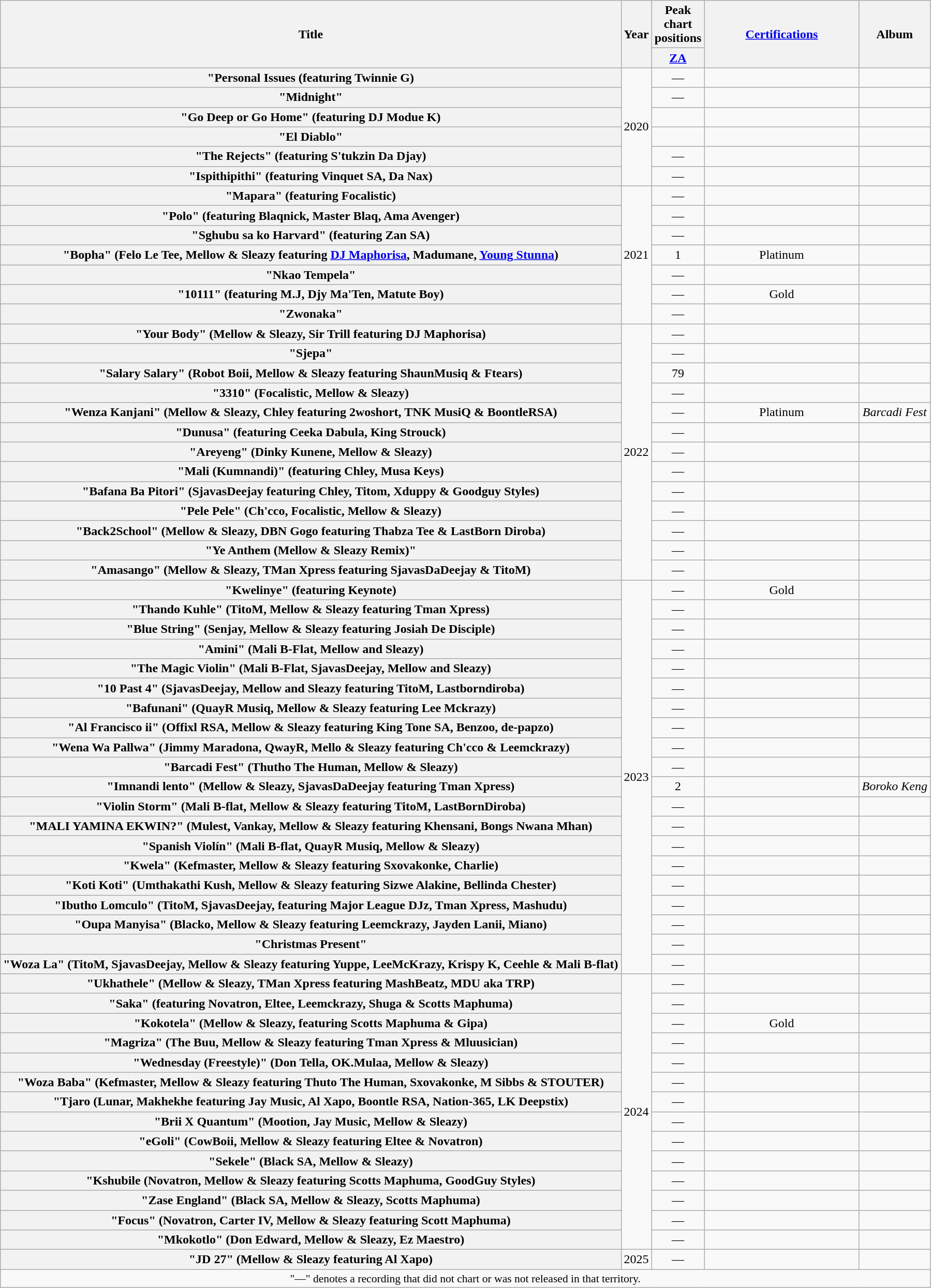<table class="wikitable plainrowheaders" style="text-align:center;">
<tr>
<th scope="col" rowspan="2">Title</th>
<th scope="col" rowspan="2">Year</th>
<th scope="col" colspan="1">Peak chart positions</th>
<th scope="col" rowspan="2" style="width:12em;"><a href='#'>Certifications</a></th>
<th scope="col" rowspan="2">Album</th>
</tr>
<tr>
<th scope="col" style="width:3em;font-size:100%;"><a href='#'>ZA</a><br></th>
</tr>
<tr>
<th scope="row">"Personal Issues (featuring Twinnie G)</th>
<td rowspan=6>2020</td>
<td>—</td>
<td></td>
<td></td>
</tr>
<tr>
<th scope="row">"Midnight"</th>
<td>—</td>
<td></td>
<td></td>
</tr>
<tr>
<th scope="row">"Go Deep or Go Home" (featuring DJ Modue K)</th>
<td></td>
<td></td>
<td></td>
</tr>
<tr>
<th scope="row">"El Diablo"</th>
<td></td>
<td></td>
<td></td>
</tr>
<tr>
<th scope="row">"The Rejects" (featuring S'tukzin Da Djay)</th>
<td>—</td>
<td></td>
<td></td>
</tr>
<tr>
<th scope="row">"Ispithipithi" (featuring Vinquet SA, Da Nax)</th>
<td>—</td>
<td></td>
<td></td>
</tr>
<tr>
<th scope="row">"Mapara" (featuring Focalistic)</th>
<td rowspan=7>2021</td>
<td>—</td>
<td></td>
<td></td>
</tr>
<tr>
<th scope="row">"Polo" (featuring Blaqnick, Master Blaq, Ama Avenger)</th>
<td>—</td>
<td></td>
<td></td>
</tr>
<tr>
<th scope="row">"Sghubu sa ko Harvard" (featuring Zan SA)</th>
<td>—</td>
<td></td>
<td></td>
</tr>
<tr>
<th scope="row">"Bopha" (Felo Le Tee, Mellow & Sleazy featuring <a href='#'>DJ Maphorisa</a>, Madumane, <a href='#'>Young Stunna</a>)</th>
<td>1</td>
<td>Platinum </td>
<td></td>
</tr>
<tr>
<th scope="row">"Nkao Tempela"</th>
<td>—</td>
<td></td>
<td></td>
</tr>
<tr>
<th scope="row">"10111" (featuring M.J, Djy Ma'Ten, Matute Boy)</th>
<td>—</td>
<td>Gold</td>
<td></td>
</tr>
<tr>
<th scope="row">"Zwonaka"</th>
<td>—</td>
<td></td>
<td></td>
</tr>
<tr>
<th scope="row">"Your Body" (Mellow & Sleazy, Sir Trill featuring DJ Maphorisa)</th>
<td rowspan=13>2022</td>
<td>—</td>
<td></td>
<td></td>
</tr>
<tr>
<th scope="row">"Sjepa"</th>
<td>—</td>
<td></td>
<td></td>
</tr>
<tr>
<th scope="row">"Salary Salary" (Robot Boii, Mellow & Sleazy featuring ShaunMusiq & Ftears)</th>
<td>79</td>
<td></td>
<td></td>
</tr>
<tr>
<th scope="row">"3310" (Focalistic, Mellow & Sleazy)</th>
<td>—</td>
<td></td>
<td></td>
</tr>
<tr>
<th scope="row">"Wenza Kanjani" (Mellow & Sleazy, Chley featuring 2woshort, TNK MusiQ & BoontleRSA)</th>
<td>—</td>
<td>Platinum</td>
<td><em>Barcadi Fest</em></td>
</tr>
<tr>
<th scope="row">"Dunusa" (featuring Ceeka Dabula, King Strouck)</th>
<td>—</td>
<td></td>
<td></td>
</tr>
<tr>
<th scope="row">"Areyeng" (Dinky Kunene, Mellow & Sleazy)</th>
<td>—</td>
<td></td>
<td></td>
</tr>
<tr>
<th scope="row">"Mali (Kumnandi)" (featuring Chley, Musa Keys)</th>
<td>—</td>
<td></td>
<td></td>
</tr>
<tr>
<th scope="row">"Bafana Ba Pitori" (SjavasDeejay featuring Chley, Titom, Xduppy & Goodguy Styles)</th>
<td>—</td>
<td></td>
<td></td>
</tr>
<tr>
<th scope="row">"Pele Pele" (Ch'cco, Focalistic, Mellow & Sleazy)</th>
<td>—</td>
<td></td>
<td></td>
</tr>
<tr>
<th scope="row">"Back2School" (Mellow & Sleazy, DBN Gogo featuring Thabza Tee & LastBorn Diroba)</th>
<td>—</td>
<td></td>
<td></td>
</tr>
<tr>
<th scope="row">"Ye Anthem (Mellow & Sleazy Remix)"</th>
<td>—</td>
<td></td>
<td></td>
</tr>
<tr>
<th scope="row">"Amasango" (Mellow & Sleazy, TMan Xpress featuring SjavasDaDeejay & TitoM)</th>
<td>—</td>
<td></td>
<td></td>
</tr>
<tr>
<th scope="row">"Kwelinye" (featuring Keynote)</th>
<td rowspan=20>2023</td>
<td>—</td>
<td>Gold</td>
<td></td>
</tr>
<tr>
<th scope="row">"Thando Kuhle" (TitoM, Mellow & Sleazy featuring Tman Xpress)</th>
<td>—</td>
<td></td>
<td></td>
</tr>
<tr>
<th scope="row">"Blue String" (Senjay, Mellow & Sleazy featuring Josiah De Disciple)</th>
<td>—</td>
<td></td>
<td></td>
</tr>
<tr>
<th scope="row">"Amini" (Mali B-Flat, Mellow and Sleazy)</th>
<td>—</td>
<td></td>
<td></td>
</tr>
<tr>
<th scope="row">"The Magic Violin" (Mali B-Flat, SjavasDeejay, Mellow and Sleazy)</th>
<td>—</td>
<td></td>
<td></td>
</tr>
<tr>
<th scope="row">"10 Past 4" (SjavasDeejay, Mellow and Sleazy featuring TitoM, Lastborndiroba)</th>
<td>—</td>
<td></td>
<td></td>
</tr>
<tr>
<th scope="row">"Bafunani" (QuayR Musiq, Mellow & Sleazy featuring Lee Mckrazy)</th>
<td>—</td>
<td></td>
<td></td>
</tr>
<tr>
<th scope="row">"Al Francisco ii" (Offixl RSA, Mellow & Sleazy featuring King Tone SA, Benzoo, de-papzo)</th>
<td>—</td>
<td></td>
<td></td>
</tr>
<tr>
<th scope="row">"Wena Wa Pallwa" (Jimmy Maradona, QwayR, Mello & Sleazy featuring Ch'cco & Leemckrazy)</th>
<td>—</td>
<td></td>
<td></td>
</tr>
<tr>
<th scope="row">"Barcadi Fest" (Thutho The Human, Mellow & Sleazy)</th>
<td>—</td>
<td></td>
<td></td>
</tr>
<tr>
<th scope="row">"Imnandi lento" (Mellow & Sleazy, SjavasDaDeejay featuring Tman Xpress)</th>
<td>2</td>
<td></td>
<td><em>Boroko Keng</em></td>
</tr>
<tr>
<th scope="row">"Violin Storm" (Mali B-flat, Mellow & Sleazy featuring TitoM, LastBornDiroba)</th>
<td>—</td>
<td></td>
<td></td>
</tr>
<tr>
<th scope="row">"MALI YAMINA EKWIN?" (Mulest, Vankay, Mellow & Sleazy featuring Khensani, Bongs Nwana Mhan)</th>
<td>—</td>
<td></td>
<td></td>
</tr>
<tr>
<th scope="row">"Spanish Violín" (Mali B-flat, QuayR Musiq, Mellow & Sleazy)</th>
<td>—</td>
<td></td>
<td></td>
</tr>
<tr>
<th scope="row">"Kwela" (Kefmaster, Mellow & Sleazy featuring Sxovakonke, Charlie)</th>
<td>—</td>
<td></td>
<td></td>
</tr>
<tr>
<th scope="row">"Koti Koti" (Umthakathi Kush, Mellow & Sleazy featuring Sizwe Alakine, Bellinda Chester)</th>
<td>—</td>
<td></td>
<td></td>
</tr>
<tr>
<th scope="row">"Ibutho Lomculo" (TitoM, SjavasDeejay, featuring Major League DJz, Tman Xpress, Mashudu)</th>
<td>—</td>
<td></td>
<td></td>
</tr>
<tr>
<th scope="row">"Oupa Manyisa" (Blacko, Mellow & Sleazy featuring Leemckrazy, Jayden Lanii, Miano)</th>
<td>—</td>
<td></td>
<td></td>
</tr>
<tr>
<th scope="row">"Christmas Present"</th>
<td>—</td>
<td></td>
<td></td>
</tr>
<tr>
<th scope="row">"Woza La" (TitoM, SjavasDeejay, Mellow & Sleazy featuring Yuppe, LeeMcKrazy, Krispy K, Ceehle & Mali B-flat)</th>
<td>—</td>
<td></td>
<td></td>
</tr>
<tr>
<th scope="row">"Ukhathele" (Mellow & Sleazy, TMan Xpress featuring MashBeatz, MDU aka TRP)</th>
<td rowspan=14>2024</td>
<td>—</td>
<td></td>
<td></td>
</tr>
<tr>
<th scope="row">"Saka" (featuring Novatron, Eltee, Leemckrazy, Shuga & Scotts Maphuma)</th>
<td>—</td>
<td></td>
<td></td>
</tr>
<tr>
<th scope="row">"Kokotela" (Mellow & Sleazy, featuring Scotts Maphuma & Gipa)</th>
<td>—</td>
<td>Gold</td>
<td></td>
</tr>
<tr>
<th scope="row">"Magriza" (The Buu, Mellow & Sleazy featuring Tman Xpress & Mluusician)</th>
<td>—</td>
<td></td>
<td></td>
</tr>
<tr>
<th scope="row">"Wednesday (Freestyle)" (Don Tella, OK.Mulaa, Mellow & Sleazy)</th>
<td>—</td>
<td></td>
<td></td>
</tr>
<tr>
<th scope="row">"Woza Baba" (Kefmaster, Mellow & Sleazy featuring Thuto The Human, Sxovakonke, M Sibbs & STOUTER)</th>
<td>—</td>
<td></td>
<td></td>
</tr>
<tr>
<th scope="row">"Tjaro (Lunar, Makhekhe featuring Jay Music, Al Xapo, Boontle RSA, Nation-365, LK Deepstix)</th>
<td>—</td>
<td></td>
<td></td>
</tr>
<tr>
<th scope="row">"Brii X Quantum" (Mootion, Jay Music, Mellow & Sleazy)</th>
<td>—</td>
<td></td>
<td></td>
</tr>
<tr>
<th scope="row">"eGoli" (CowBoii, Mellow & Sleazy featuring Eltee & Novatron)</th>
<td>—</td>
<td></td>
<td></td>
</tr>
<tr>
<th scope="row">"Sekele" (Black SA, Mellow & Sleazy)</th>
<td>—</td>
<td></td>
<td></td>
</tr>
<tr>
<th scope="row">"Kshubile (Novatron, Mellow & Sleazy featuring Scotts Maphuma, GoodGuy Styles)</th>
<td>—</td>
<td></td>
<td></td>
</tr>
<tr>
<th scope="row">"Zase England" (Black SA, Mellow & Sleazy, Scotts Maphuma)</th>
<td>—</td>
<td></td>
<td></td>
</tr>
<tr>
<th scope="row">"Focus" (Novatron, Carter IV, Mellow & Sleazy featuring Scott Maphuma)</th>
<td>—</td>
<td></td>
<td></td>
</tr>
<tr>
<th scope="row">"Mkokotlo" (Don Edward, Mellow & Sleazy, Ez Maestro)</th>
<td>—</td>
<td></td>
<td></td>
</tr>
<tr>
<th scope="row">"JD 27" (Mellow & Sleazy featuring Al Xapo)</th>
<td>2025</td>
<td>—</td>
<td></td>
<td></td>
</tr>
<tr>
<td colspan="8" style="font-size:90%">"—" denotes a recording that did not chart or was not released in that territory.</td>
</tr>
</table>
